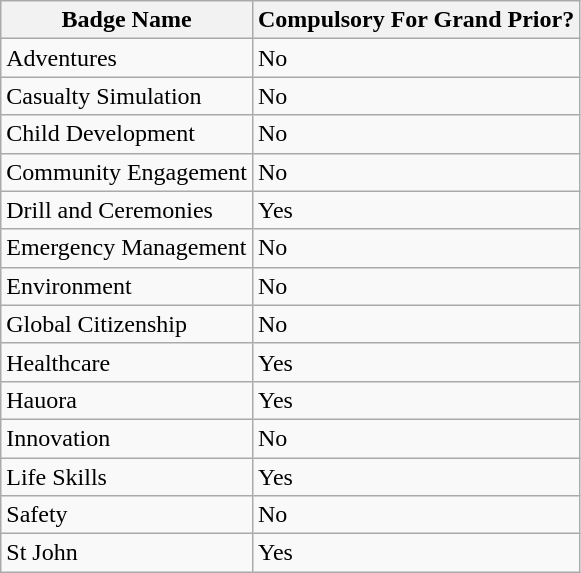<table class="wikitable mw-collapsible mw-collapsed">
<tr>
<th>Badge Name</th>
<th>Compulsory For Grand Prior?</th>
</tr>
<tr>
<td>Adventures</td>
<td>No</td>
</tr>
<tr>
<td>Casualty Simulation</td>
<td>No</td>
</tr>
<tr>
<td>Child Development</td>
<td>No</td>
</tr>
<tr>
<td>Community Engagement</td>
<td>No</td>
</tr>
<tr>
<td>Drill and Ceremonies</td>
<td>Yes</td>
</tr>
<tr>
<td>Emergency Management</td>
<td>No</td>
</tr>
<tr>
<td>Environment</td>
<td>No</td>
</tr>
<tr>
<td>Global Citizenship</td>
<td>No</td>
</tr>
<tr>
<td>Healthcare</td>
<td>Yes</td>
</tr>
<tr>
<td>Hauora</td>
<td>Yes</td>
</tr>
<tr>
<td>Innovation</td>
<td>No</td>
</tr>
<tr>
<td>Life Skills</td>
<td>Yes</td>
</tr>
<tr>
<td>Safety</td>
<td>No</td>
</tr>
<tr>
<td>St John</td>
<td>Yes</td>
</tr>
</table>
